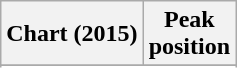<table class="wikitable sortable">
<tr>
<th>Chart (2015)</th>
<th>Peak<br>position</th>
</tr>
<tr>
</tr>
<tr>
</tr>
</table>
